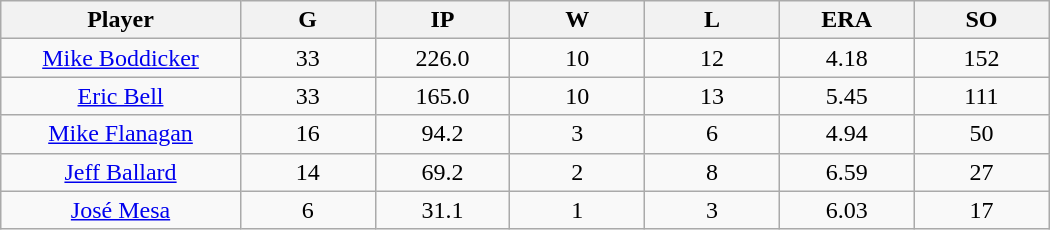<table class="wikitable sortable">
<tr>
<th bgcolor="#DDDDFF" width="16%">Player</th>
<th bgcolor="#DDDDFF" width="9%">G</th>
<th bgcolor="#DDDDFF" width="9%">IP</th>
<th bgcolor="#DDDDFF" width="9%">W</th>
<th bgcolor="#DDDDFF" width="9%">L</th>
<th bgcolor="#DDDDFF" width="9%">ERA</th>
<th bgcolor="#DDDDFF" width="9%">SO</th>
</tr>
<tr align="center">
<td><a href='#'>Mike Boddicker</a></td>
<td>33</td>
<td>226.0</td>
<td>10</td>
<td>12</td>
<td>4.18</td>
<td>152</td>
</tr>
<tr align=center>
<td><a href='#'>Eric Bell</a></td>
<td>33</td>
<td>165.0</td>
<td>10</td>
<td>13</td>
<td>5.45</td>
<td>111</td>
</tr>
<tr align=center>
<td><a href='#'>Mike Flanagan</a></td>
<td>16</td>
<td>94.2</td>
<td>3</td>
<td>6</td>
<td>4.94</td>
<td>50</td>
</tr>
<tr align="center">
<td><a href='#'>Jeff Ballard</a></td>
<td>14</td>
<td>69.2</td>
<td>2</td>
<td>8</td>
<td>6.59</td>
<td>27</td>
</tr>
<tr align=center>
<td><a href='#'>José Mesa</a></td>
<td>6</td>
<td>31.1</td>
<td>1</td>
<td>3</td>
<td>6.03</td>
<td>17</td>
</tr>
</table>
